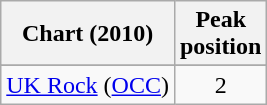<table class="wikitable">
<tr>
<th>Chart (2010)</th>
<th>Peak<br>position</th>
</tr>
<tr>
</tr>
<tr>
<td><a href='#'>UK Rock</a> (<a href='#'>OCC</a>)</td>
<td style="text-align:center;">2</td>
</tr>
</table>
